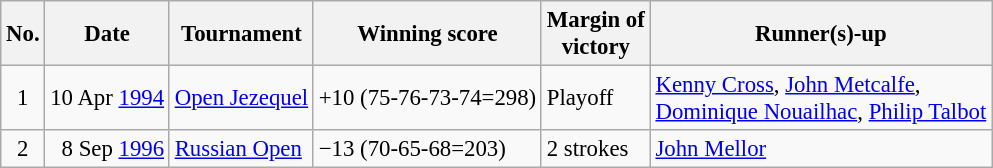<table class="wikitable" style="font-size:95%;">
<tr>
<th>No.</th>
<th>Date</th>
<th>Tournament</th>
<th>Winning score</th>
<th>Margin of<br>victory</th>
<th>Runner(s)-up</th>
</tr>
<tr>
<td align=center>1</td>
<td align=right>10 Apr <a href='#'>1994</a></td>
<td><a href='#'>Open Jezequel</a></td>
<td>+10 (75-76-73-74=298)</td>
<td>Playoff</td>
<td> <a href='#'>Kenny Cross</a>,  <a href='#'>John Metcalfe</a>,<br> <a href='#'>Dominique Nouailhac</a>,  <a href='#'>Philip Talbot</a></td>
</tr>
<tr>
<td align=center>2</td>
<td align=right>8 Sep <a href='#'>1996</a></td>
<td><a href='#'>Russian Open</a></td>
<td>−13 (70-65-68=203)</td>
<td>2 strokes</td>
<td> <a href='#'>John Mellor</a></td>
</tr>
</table>
